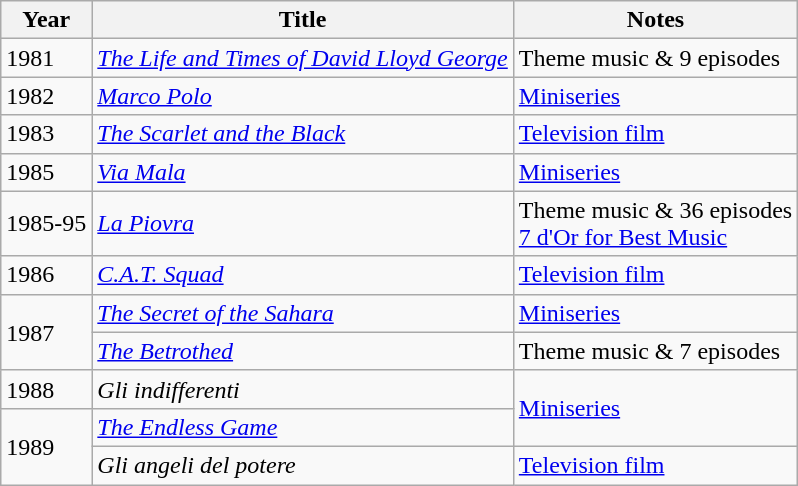<table class="wikitable sortable">
<tr>
<th>Year</th>
<th>Title</th>
<th>Notes</th>
</tr>
<tr>
<td>1981</td>
<td><em><a href='#'>The Life and Times of David Lloyd George</a></em></td>
<td>Theme music & 9 episodes</td>
</tr>
<tr>
<td>1982</td>
<td><em><a href='#'>Marco Polo</a></em></td>
<td><a href='#'>Miniseries</a></td>
</tr>
<tr>
<td>1983</td>
<td><em><a href='#'>The Scarlet and the Black</a></em></td>
<td><a href='#'>Television film</a></td>
</tr>
<tr>
<td>1985</td>
<td><em><a href='#'>Via Mala</a></em></td>
<td><a href='#'>Miniseries</a></td>
</tr>
<tr>
<td>1985-95</td>
<td><em><a href='#'>La Piovra</a></em></td>
<td>Theme music & 36 episodes<br><a href='#'>7 d'Or for Best Music</a></td>
</tr>
<tr>
<td>1986</td>
<td><em><a href='#'>C.A.T. Squad</a></em></td>
<td><a href='#'>Television film</a></td>
</tr>
<tr>
<td rowspan="2">1987</td>
<td><em><a href='#'>The Secret of the Sahara</a></em></td>
<td><a href='#'>Miniseries</a></td>
</tr>
<tr>
<td><em><a href='#'>The Betrothed</a></em></td>
<td>Theme music & 7 episodes</td>
</tr>
<tr>
<td>1988</td>
<td><em>Gli indifferenti</em></td>
<td rowspan="2"><a href='#'>Miniseries</a></td>
</tr>
<tr>
<td rowspan="2">1989</td>
<td><em><a href='#'>The Endless Game</a></em></td>
</tr>
<tr>
<td><em>Gli angeli del potere</em></td>
<td><a href='#'>Television film</a></td>
</tr>
</table>
